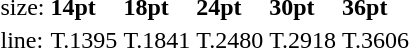<table style="margin-left:40px;">
<tr>
<td>size:</td>
<td><strong>14pt</strong></td>
<td><strong>18pt</strong></td>
<td><strong>24pt</strong></td>
<td><strong>30pt</strong></td>
<td><strong>36pt</strong></td>
</tr>
<tr>
<td>line:</td>
<td>T.1395</td>
<td>T.1841</td>
<td>T.2480</td>
<td>T.2918</td>
<td>T.3606</td>
</tr>
</table>
